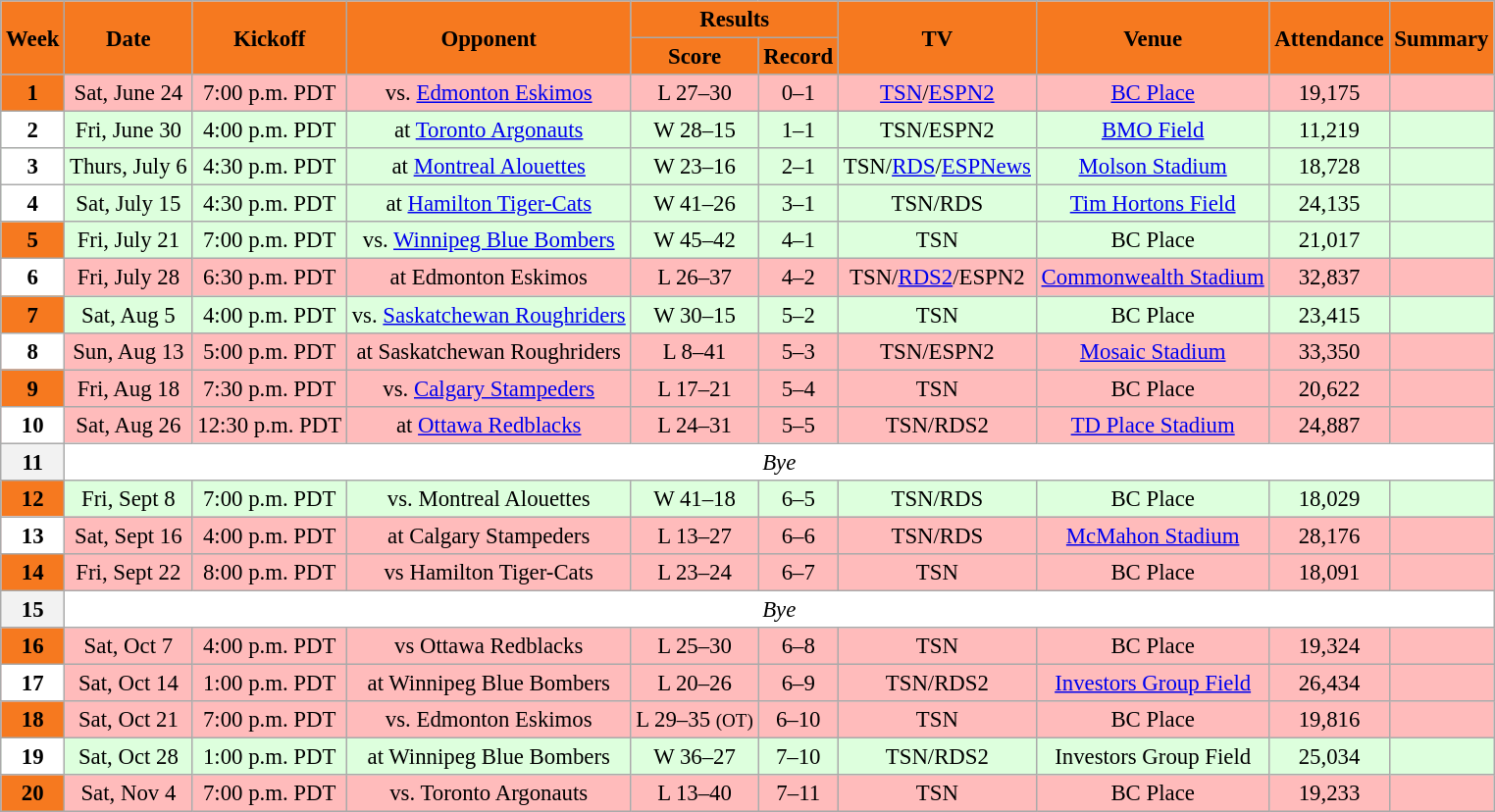<table class="wikitable" style="font-size: 95%;">
<tr>
<th style="background:#F6791F;color:black;" rowspan=2>Week</th>
<th style="background:#F6791F;color:black;" rowspan=2>Date</th>
<th style="background:#F6791F;color:black;" rowspan=2>Kickoff</th>
<th style="background:#F6791F;color:black;" rowspan=2>Opponent</th>
<th style="background:#F6791F;color:black;" colspan=2>Results</th>
<th style="background:#F6791F;color:black;" rowspan=2>TV</th>
<th style="background:#F6791F;color:black;" rowspan=2>Venue</th>
<th style="background:#F6791F;color:black;" rowspan=2>Attendance</th>
<th style="background:#F6791F;color:black;" rowspan=2>Summary</th>
</tr>
<tr>
<th style="background:#F6791F;color:black;">Score</th>
<th style="background:#F6791F;color:black;">Record</th>
</tr>
<tr align="center" bgcolor="ffbbbb">
<th style="text-align:center; background:#F6791F;"><span>1</span></th>
<td align="center">Sat, June 24</td>
<td align="center">7:00 p.m. PDT</td>
<td align="center">vs. <a href='#'>Edmonton Eskimos</a></td>
<td align="center">L 27–30</td>
<td align="center">0–1</td>
<td align="center"><a href='#'>TSN</a>/<a href='#'>ESPN2</a></td>
<td align="center"><a href='#'>BC Place</a></td>
<td align="center">19,175</td>
<td align="center"></td>
</tr>
<tr align="center" bgcolor="ddffdd">
<th style="text-align:center; background:white;"><span>2</span></th>
<td align="center">Fri, June 30</td>
<td align="center">4:00 p.m. PDT</td>
<td align="center">at <a href='#'>Toronto Argonauts</a></td>
<td align="center">W 28–15</td>
<td align="center">1–1</td>
<td align="center">TSN/ESPN2</td>
<td align="center"><a href='#'>BMO Field</a></td>
<td align="center">11,219</td>
<td align="center"></td>
</tr>
<tr align="center" bgcolor="ddffdd">
<th style="text-align:center; background:white;"><span>3</span></th>
<td align="center">Thurs, July 6</td>
<td align="center">4:30 p.m. PDT</td>
<td align="center">at <a href='#'>Montreal Alouettes</a></td>
<td align="center">W 23–16</td>
<td align="center">2–1</td>
<td align="center">TSN/<a href='#'>RDS</a>/<a href='#'>ESPNews</a></td>
<td align="center"><a href='#'>Molson Stadium</a></td>
<td align="center">18,728</td>
<td align="center"></td>
</tr>
<tr align="center" bgcolor="ddffdd">
<th style="text-align:center; background:white;"><span>4</span></th>
<td align="center">Sat, July 15</td>
<td align="center">4:30 p.m. PDT</td>
<td align="center">at <a href='#'>Hamilton Tiger-Cats</a></td>
<td align="center">W 41–26</td>
<td align="center">3–1</td>
<td align="center">TSN/RDS</td>
<td align="center"><a href='#'>Tim Hortons Field</a></td>
<td align="center">24,135</td>
<td align="center"></td>
</tr>
<tr align="center" bgcolor="ddffdd">
<th style="text-align:center; background:#F6791F;"><span>5</span></th>
<td align="center">Fri, July 21</td>
<td align="center">7:00 p.m. PDT</td>
<td align="center">vs. <a href='#'>Winnipeg Blue Bombers</a></td>
<td align="center">W 45–42</td>
<td align="center">4–1</td>
<td align="center">TSN</td>
<td align="center">BC Place</td>
<td align="center">21,017</td>
<td align="center"></td>
</tr>
<tr align="center" bgcolor="ffbbbb">
<th style="text-align:center; background:white;"><span>6</span></th>
<td align="center">Fri, July 28</td>
<td align="center">6:30 p.m. PDT</td>
<td align="center">at Edmonton Eskimos</td>
<td align="center">L 26–37</td>
<td align="center">4–2</td>
<td align="center">TSN/<a href='#'>RDS2</a>/ESPN2</td>
<td align="center"><a href='#'>Commonwealth Stadium</a></td>
<td align="center">32,837</td>
<td align="center"></td>
</tr>
<tr align="center" bgcolor="ddffdd">
<th style="text-align:center; background:#F6791F;"><span>7</span></th>
<td align="center">Sat, Aug 5</td>
<td align="center">4:00 p.m. PDT</td>
<td align="center">vs. <a href='#'>Saskatchewan Roughriders</a></td>
<td align="center">W 30–15</td>
<td align="center">5–2</td>
<td align="center">TSN</td>
<td align="center">BC Place</td>
<td align="center">23,415</td>
<td align="center"></td>
</tr>
<tr align="center" bgcolor="ffbbbb">
<th style="text-align:center; background:white;"><span>8</span></th>
<td align="center">Sun, Aug 13</td>
<td align="center">5:00 p.m. PDT</td>
<td align="center">at Saskatchewan Roughriders</td>
<td align="center">L 8–41</td>
<td align="center">5–3</td>
<td align="center">TSN/ESPN2</td>
<td align="center"><a href='#'>Mosaic Stadium</a></td>
<td align="center">33,350</td>
<td align="center"></td>
</tr>
<tr align="center" bgcolor="ffbbbb">
<th style="text-align:center; background:#F6791F;"><span>9</span></th>
<td align="center">Fri, Aug 18</td>
<td align="center">7:30 p.m. PDT</td>
<td align="center">vs. <a href='#'>Calgary Stampeders</a></td>
<td align="center">L 17–21</td>
<td align="center">5–4</td>
<td align="center">TSN</td>
<td align="center">BC Place</td>
<td align="center">20,622</td>
<td align="center"></td>
</tr>
<tr align="center" bgcolor="ffbbbb">
<th style="text-align:center; background:white;"><span>10</span></th>
<td align="center">Sat, Aug 26</td>
<td align="center">12:30 p.m. PDT</td>
<td align="center">at <a href='#'>Ottawa Redblacks</a></td>
<td align="center">L 24–31</td>
<td align="center">5–5</td>
<td align="center">TSN/RDS2</td>
<td align="center"><a href='#'>TD Place Stadium</a></td>
<td align="center">24,887</td>
<td align="center"></td>
</tr>
<tr align="center" bgcolor="#ffffff">
<th align="center">11</th>
<td colspan=9 align="center" valign="middle"><em>Bye</em></td>
</tr>
<tr align="center" bgcolor="ddffdd">
<th style="text-align:center; background:#F6791F;"><span>12</span></th>
<td align="center">Fri, Sept 8</td>
<td align="center">7:00 p.m. PDT</td>
<td align="center">vs. Montreal Alouettes</td>
<td align="center">W 41–18</td>
<td align="center">6–5</td>
<td align="center">TSN/RDS</td>
<td align="center">BC Place</td>
<td align="center">18,029</td>
<td align="center"></td>
</tr>
<tr align="center" bgcolor="ffbbbb">
<th style="text-align:center; background:white;"><span>13</span></th>
<td align="center">Sat, Sept 16</td>
<td align="center">4:00 p.m. PDT</td>
<td align="center">at Calgary Stampeders</td>
<td align="center">L 13–27</td>
<td align="center">6–6</td>
<td align="center">TSN/RDS</td>
<td align="center"><a href='#'>McMahon Stadium</a></td>
<td align="center">28,176</td>
<td align="center"></td>
</tr>
<tr align="center" bgcolor="ffbbbb">
<th style="text-align:center; background:#F6791F;"><span>14</span></th>
<td align="center">Fri, Sept 22</td>
<td align="center">8:00 p.m. PDT</td>
<td align="center">vs Hamilton Tiger-Cats</td>
<td align="center">L 23–24</td>
<td align="center">6–7</td>
<td align="center">TSN</td>
<td align="center">BC Place</td>
<td align="center">18,091</td>
<td align="center"></td>
</tr>
<tr align="center" bgcolor="#ffffff">
<th align="center">15</th>
<td colspan=9 align="center" valign="middle"><em>Bye</em></td>
</tr>
<tr align="center" bgcolor="ffbbbb">
<th style="text-align:center; background:#F6791F;"><span>16</span></th>
<td align="center">Sat, Oct 7</td>
<td align="center">4:00 p.m. PDT</td>
<td align="center">vs Ottawa Redblacks</td>
<td align="center">L 25–30</td>
<td align="center">6–8</td>
<td align="center">TSN</td>
<td align="center">BC Place</td>
<td align="center">19,324</td>
<td align="center"></td>
</tr>
<tr align="center" bgcolor="ffbbbb">
<th style="text-align:center; background:white;"><span>17</span></th>
<td align="center">Sat, Oct 14</td>
<td align="center">1:00 p.m. PDT</td>
<td align="center">at Winnipeg Blue Bombers</td>
<td align="center">L 20–26</td>
<td align="center">6–9</td>
<td align="center">TSN/RDS2</td>
<td align="center"><a href='#'>Investors Group Field</a></td>
<td align="center">26,434</td>
<td align="center"></td>
</tr>
<tr align="center" bgcolor="ffbbbb">
<th style="text-align:center; background:#F6791F;"><span>18</span></th>
<td align="center">Sat, Oct 21</td>
<td align="center">7:00 p.m. PDT</td>
<td align="center">vs. Edmonton Eskimos</td>
<td align="center">L 29–35 <small>(OT)</small></td>
<td align="center">6–10</td>
<td align="center">TSN</td>
<td align="center">BC Place</td>
<td align="center">19,816</td>
<td align="center"></td>
</tr>
<tr align="center" bgcolor="ddffdd">
<th style="text-align:center; background:white;"><span>19</span></th>
<td align="center">Sat, Oct 28</td>
<td align="center">1:00 p.m. PDT</td>
<td align="center">at Winnipeg Blue Bombers</td>
<td align="center">W 36–27</td>
<td align="center">7–10</td>
<td align="center">TSN/RDS2</td>
<td align="center">Investors Group Field</td>
<td align="center">25,034</td>
<td align="center"></td>
</tr>
<tr align="center" bgcolor="ffbbbb">
<th style="text-align:center; background:#F6791F;"><span>20</span></th>
<td align="center">Sat, Nov 4</td>
<td align="center">7:00 p.m. PDT</td>
<td align="center">vs. Toronto Argonauts</td>
<td align="center">L 13–40</td>
<td align="center">7–11</td>
<td align="center">TSN</td>
<td align="center">BC Place</td>
<td align="center">19,233</td>
<td align="center"></td>
</tr>
</table>
